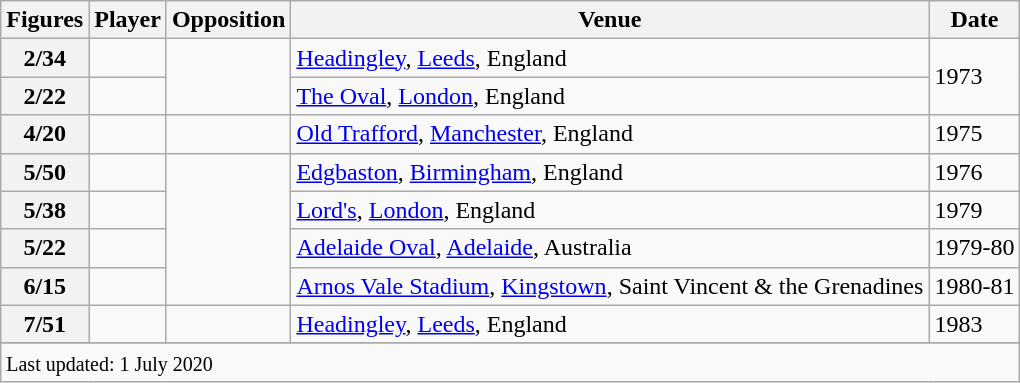<table class="wikitable plainrowheaders sortable">
<tr>
<th scope=col>Figures</th>
<th scope=col>Player</th>
<th scope=col>Opposition</th>
<th scope=col>Venue</th>
<th scope=col>Date</th>
</tr>
<tr>
<th>2/34</th>
<td></td>
<td rowspan=2></td>
<td><a href='#'>Headingley</a>, <a href='#'>Leeds</a>, England</td>
<td rowspan=2>1973</td>
</tr>
<tr>
<th>2/22</th>
<td></td>
<td><a href='#'>The Oval</a>, <a href='#'>London</a>, England</td>
</tr>
<tr>
<th>4/20</th>
<td></td>
<td></td>
<td><a href='#'>Old Trafford</a>, <a href='#'>Manchester</a>, England</td>
<td>1975 </td>
</tr>
<tr>
<th>5/50</th>
<td></td>
<td rowspan=4></td>
<td><a href='#'>Edgbaston</a>, <a href='#'>Birmingham</a>, England</td>
<td>1976</td>
</tr>
<tr>
<th>5/38</th>
<td></td>
<td><a href='#'>Lord's</a>, <a href='#'>London</a>, England</td>
<td>1979 </td>
</tr>
<tr>
<th>5/22</th>
<td></td>
<td><a href='#'>Adelaide Oval</a>, <a href='#'>Adelaide</a>, Australia</td>
<td>1979-80</td>
</tr>
<tr>
<th>6/15</th>
<td></td>
<td><a href='#'>Arnos Vale Stadium</a>, <a href='#'>Kingstown</a>, Saint Vincent & the Grenadines</td>
<td>1980-81</td>
</tr>
<tr>
<th>7/51</th>
<td></td>
<td></td>
<td><a href='#'>Headingley</a>, <a href='#'>Leeds</a>, England</td>
<td>1983 </td>
</tr>
<tr>
</tr>
<tr class=sortbottom>
<td colspan=5><small>Last updated: 1 July 2020</small></td>
</tr>
</table>
